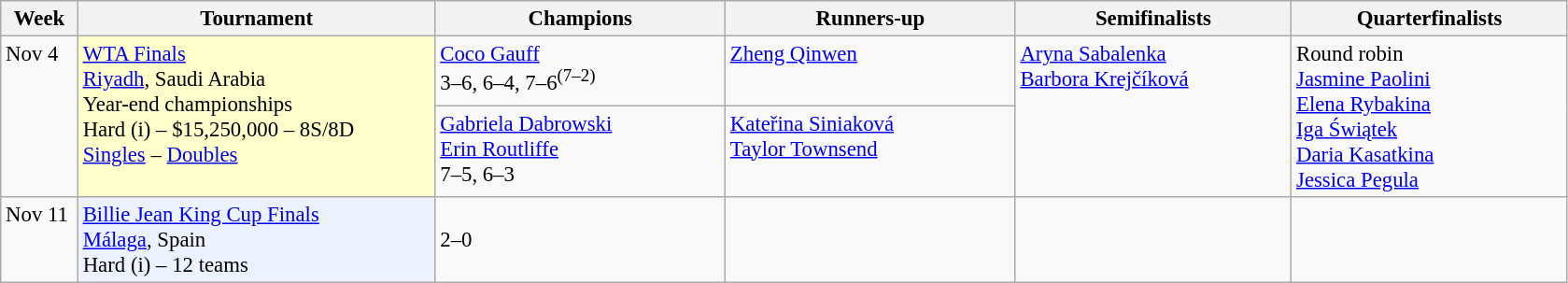<table class="wikitable" style=font-size:95%>
<tr>
<th style="width:48px;">Week</th>
<th style="width:248px;">Tournament</th>
<th style="width:200px;">Champions</th>
<th style="width:200px;">Runners-up</th>
<th style="width:190px;">Semifinalists</th>
<th style="width:190px;">Quarterfinalists</th>
</tr>
<tr style="vertical-align:top">
<td rowspan="2">Nov 4</td>
<td style="background:#ffc;"  rowspan="2"><a href='#'>WTA Finals</a> <br><a href='#'>Riyadh</a>, Saudi Arabia<br> Year-end championships <br>  Hard (i) – $15,250,000 – 8S/8D <br> <a href='#'>Singles</a> – <a href='#'>Doubles</a></td>
<td> <a href='#'>Coco Gauff</a> <br> 3–6, 6–4, 7–6<sup>(7–2)</sup></td>
<td> <a href='#'>Zheng Qinwen</a></td>
<td rowspan="2"> <a href='#'>Aryna Sabalenka</a> <br>  <a href='#'>Barbora Krejčíková</a></td>
<td rowspan="2">Round robin <br>  <a href='#'>Jasmine Paolini</a> <br>  <a href='#'>Elena Rybakina</a> <br>  <a href='#'>Iga Świątek</a> <br>  <a href='#'>Daria Kasatkina</a> <br>  <a href='#'>Jessica Pegula</a></td>
</tr>
<tr style="vertical-align:top">
<td> <a href='#'>Gabriela Dabrowski</a> <br>  <a href='#'>Erin Routliffe</a> <br> 7–5, 6–3</td>
<td> <a href='#'>Kateřina Siniaková</a> <br>  <a href='#'>Taylor Townsend</a></td>
</tr>
<tr style="vertical-align:top">
<td>Nov 11</td>
<td style="background:#ecf2ff;"><a href='#'>Billie Jean King Cup Finals</a> <br> <a href='#'>Málaga</a>, Spain <br> Hard (i) – 12 teams</td>
<td> <br> 2–0</td>
<td></td>
<td><br></td>
<td> <br>  <br>  <br> </td>
</tr>
</table>
